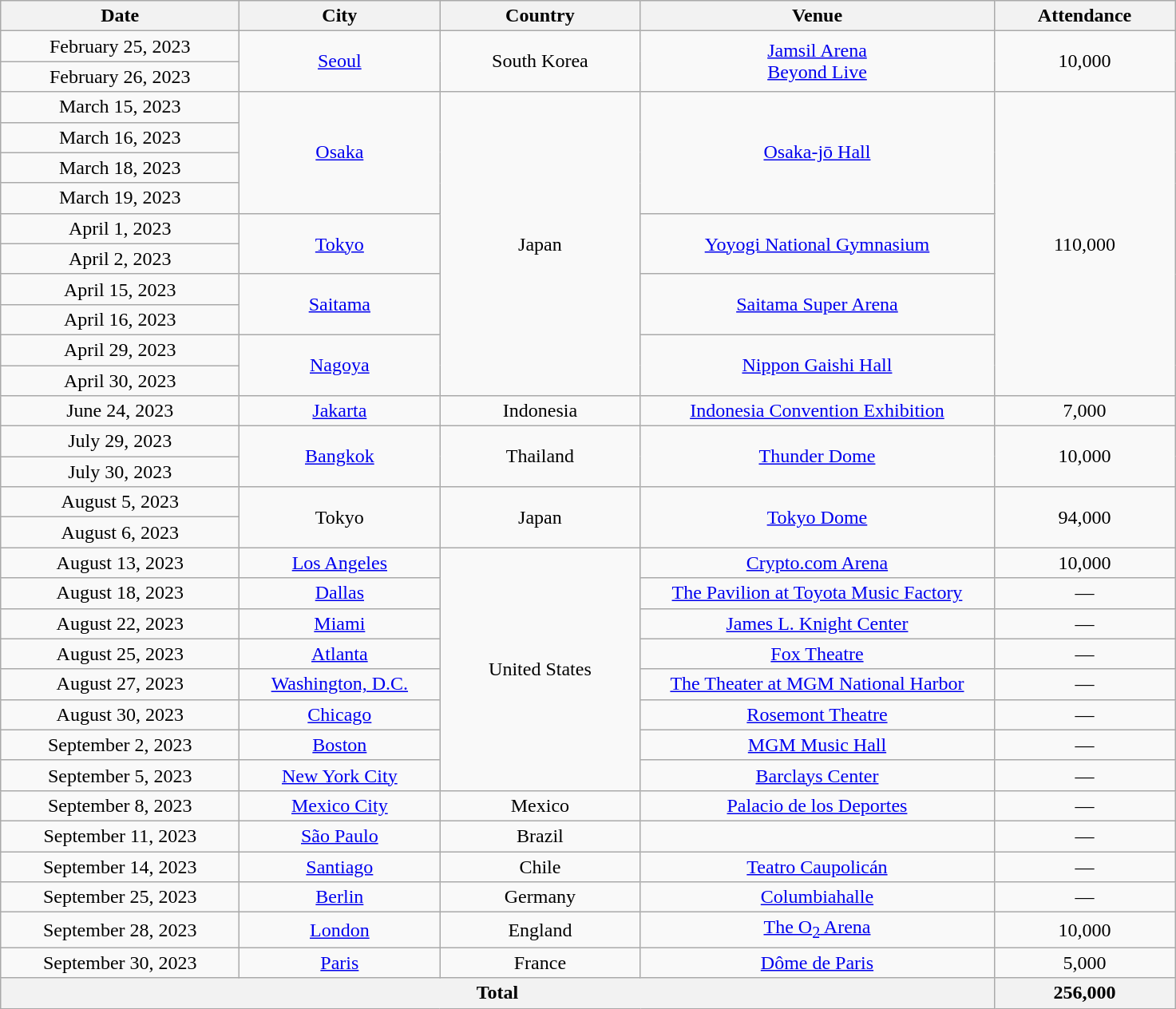<table class="wikitable plainrowheaders" style="text-align:center">
<tr>
<th scope="col" style="width:12em">Date</th>
<th scope="col" style="width:10em">City</th>
<th scope="col" style="width:10em">Country</th>
<th scope="col" style="width:18em">Venue</th>
<th scope="col" style="width:9em">Attendance</th>
</tr>
<tr>
<td>February 25, 2023</td>
<td rowspan="2"><a href='#'>Seoul</a></td>
<td rowspan="2">South Korea</td>
<td rowspan="2"><a href='#'>Jamsil Arena</a><br><a href='#'>Beyond Live</a></td>
<td rowspan="2">10,000</td>
</tr>
<tr>
<td>February 26, 2023</td>
</tr>
<tr>
<td>March 15, 2023</td>
<td rowspan="4"><a href='#'>Osaka</a></td>
<td rowspan="10">Japan</td>
<td rowspan="4"><a href='#'>Osaka-jō Hall</a></td>
<td rowspan="10">110,000</td>
</tr>
<tr>
<td>March 16, 2023</td>
</tr>
<tr>
<td>March 18, 2023</td>
</tr>
<tr>
<td>March 19, 2023</td>
</tr>
<tr>
<td>April 1, 2023</td>
<td rowspan="2"><a href='#'>Tokyo</a></td>
<td rowspan="2"><a href='#'>Yoyogi National Gymnasium</a></td>
</tr>
<tr>
<td>April 2, 2023</td>
</tr>
<tr>
<td>April 15, 2023</td>
<td rowspan="2"><a href='#'>Saitama</a></td>
<td rowspan="2"><a href='#'>Saitama Super Arena</a></td>
</tr>
<tr>
<td>April 16, 2023</td>
</tr>
<tr>
<td>April 29, 2023</td>
<td rowspan="2"><a href='#'>Nagoya</a></td>
<td rowspan="2"><a href='#'>Nippon Gaishi Hall</a></td>
</tr>
<tr>
<td>April 30, 2023</td>
</tr>
<tr>
<td>June 24, 2023</td>
<td><a href='#'>Jakarta</a></td>
<td>Indonesia</td>
<td><a href='#'>Indonesia Convention Exhibition</a></td>
<td>7,000</td>
</tr>
<tr>
<td>July 29, 2023</td>
<td rowspan="2"><a href='#'>Bangkok</a></td>
<td rowspan="2">Thailand</td>
<td rowspan="2"><a href='#'>Thunder Dome</a></td>
<td rowspan="2">10,000</td>
</tr>
<tr>
<td>July 30, 2023</td>
</tr>
<tr>
<td>August 5, 2023</td>
<td rowspan="2">Tokyo</td>
<td rowspan="2">Japan</td>
<td rowspan="2"><a href='#'>Tokyo Dome</a></td>
<td rowspan="2">94,000</td>
</tr>
<tr>
<td>August 6, 2023</td>
</tr>
<tr>
<td>August 13, 2023</td>
<td><a href='#'>Los Angeles</a></td>
<td rowspan="8">United States</td>
<td><a href='#'>Crypto.com Arena</a></td>
<td>10,000</td>
</tr>
<tr>
<td>August 18, 2023</td>
<td><a href='#'>Dallas</a></td>
<td><a href='#'>The Pavilion at Toyota Music Factory</a></td>
<td>—</td>
</tr>
<tr>
<td>August 22, 2023</td>
<td><a href='#'>Miami</a></td>
<td><a href='#'>James L. Knight Center</a></td>
<td>—</td>
</tr>
<tr>
<td>August 25, 2023</td>
<td><a href='#'>Atlanta</a></td>
<td><a href='#'>Fox Theatre</a></td>
<td>—</td>
</tr>
<tr>
<td>August 27, 2023</td>
<td><a href='#'>Washington, D.C.</a></td>
<td><a href='#'>The Theater at MGM National Harbor</a></td>
<td>—</td>
</tr>
<tr>
<td>August 30, 2023</td>
<td><a href='#'>Chicago</a></td>
<td><a href='#'>Rosemont Theatre</a></td>
<td>—</td>
</tr>
<tr>
<td>September 2, 2023</td>
<td><a href='#'>Boston</a></td>
<td><a href='#'>MGM Music Hall</a></td>
<td>—</td>
</tr>
<tr>
<td>September 5, 2023</td>
<td><a href='#'>New York City</a></td>
<td><a href='#'>Barclays Center</a></td>
<td>—</td>
</tr>
<tr>
<td>September 8, 2023</td>
<td><a href='#'>Mexico City</a></td>
<td>Mexico</td>
<td><a href='#'>Palacio de los Deportes</a></td>
<td>—</td>
</tr>
<tr>
<td>September 11, 2023</td>
<td><a href='#'>São Paulo</a></td>
<td>Brazil</td>
<td></td>
<td>—</td>
</tr>
<tr>
<td>September 14, 2023</td>
<td><a href='#'>Santiago</a></td>
<td>Chile</td>
<td><a href='#'>Teatro Caupolicán</a></td>
<td>—</td>
</tr>
<tr>
<td>September 25, 2023</td>
<td><a href='#'>Berlin</a></td>
<td>Germany</td>
<td><a href='#'>Columbiahalle</a></td>
<td>—</td>
</tr>
<tr>
<td>September 28, 2023</td>
<td><a href='#'>London</a></td>
<td>England</td>
<td><a href='#'>The O<sub>2</sub> Arena</a></td>
<td>10,000</td>
</tr>
<tr>
<td>September 30, 2023</td>
<td><a href='#'>Paris</a></td>
<td>France</td>
<td><a href='#'>Dôme de Paris</a></td>
<td>5,000</td>
</tr>
<tr>
<th colspan="4">Total</th>
<th>256,000</th>
</tr>
</table>
